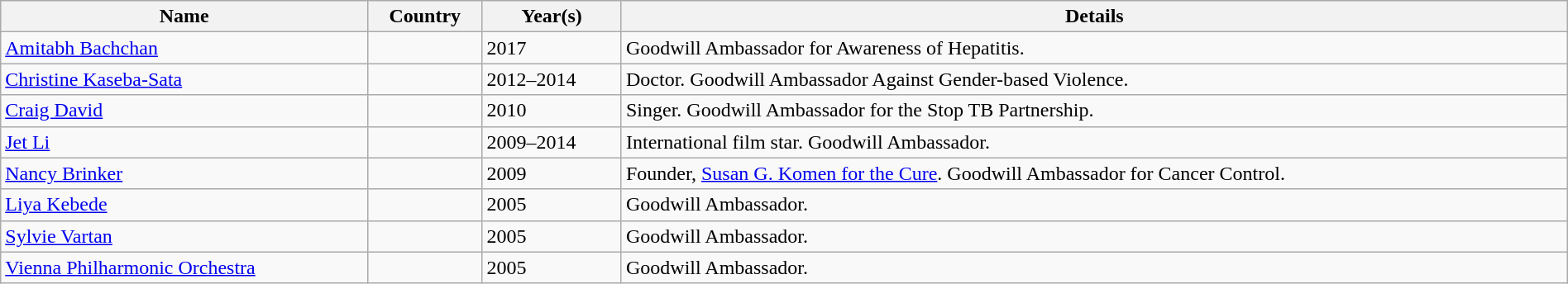<table class="wikitable sortable" style="width: 100%;">
<tr>
<th>Name</th>
<th>Country</th>
<th>Year(s)</th>
<th>Details</th>
</tr>
<tr>
<td><a href='#'>Amitabh Bachchan</a></td>
<td></td>
<td>2017</td>
<td>Goodwill Ambassador for Awareness of Hepatitis.</td>
</tr>
<tr>
<td><a href='#'>Christine Kaseba-Sata</a></td>
<td></td>
<td>2012–2014</td>
<td>Doctor. Goodwill Ambassador Against Gender-based Violence.</td>
</tr>
<tr>
<td><a href='#'>Craig David</a></td>
<td></td>
<td>2010</td>
<td>Singer. Goodwill Ambassador for the Stop TB Partnership.</td>
</tr>
<tr>
<td><a href='#'>Jet Li</a></td>
<td></td>
<td>2009–2014</td>
<td>International film star. Goodwill Ambassador.</td>
</tr>
<tr>
<td><a href='#'>Nancy Brinker</a></td>
<td></td>
<td>2009</td>
<td>Founder, <a href='#'>Susan G. Komen for the Cure</a>. Goodwill Ambassador for Cancer Control.</td>
</tr>
<tr>
<td><a href='#'>Liya Kebede</a></td>
<td></td>
<td>2005</td>
<td>Goodwill Ambassador.</td>
</tr>
<tr>
<td><a href='#'>Sylvie Vartan</a></td>
<td></td>
<td>2005</td>
<td>Goodwill Ambassador.</td>
</tr>
<tr>
<td><a href='#'>Vienna Philharmonic Orchestra</a></td>
<td></td>
<td>2005</td>
<td>Goodwill Ambassador.</td>
</tr>
</table>
